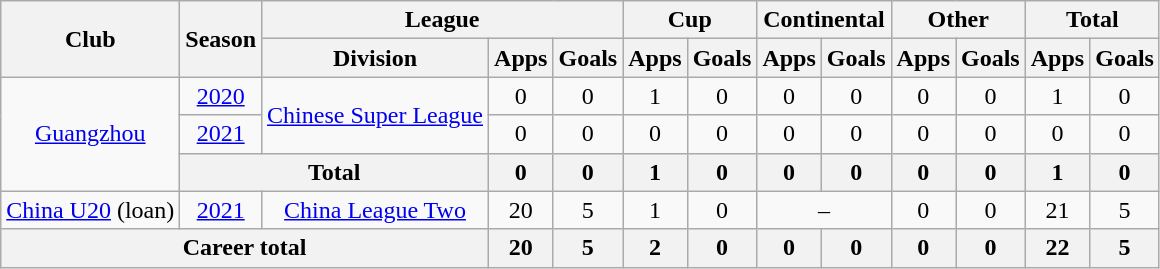<table class="wikitable" style="text-align: center">
<tr>
<th rowspan="2">Club</th>
<th rowspan="2">Season</th>
<th colspan="3">League</th>
<th colspan="2">Cup</th>
<th colspan="2">Continental</th>
<th colspan="2">Other</th>
<th colspan="2">Total</th>
</tr>
<tr>
<th>Division</th>
<th>Apps</th>
<th>Goals</th>
<th>Apps</th>
<th>Goals</th>
<th>Apps</th>
<th>Goals</th>
<th>Apps</th>
<th>Goals</th>
<th>Apps</th>
<th>Goals</th>
</tr>
<tr>
<td rowspan="3"><a href='#'>Guangzhou</a></td>
<td><a href='#'>2020</a></td>
<td rowspan="2"><a href='#'>Chinese Super League</a></td>
<td>0</td>
<td>0</td>
<td>1</td>
<td>0</td>
<td>0</td>
<td>0</td>
<td>0</td>
<td>0</td>
<td>1</td>
<td>0</td>
</tr>
<tr>
<td><a href='#'>2021</a></td>
<td>0</td>
<td>0</td>
<td>0</td>
<td>0</td>
<td>0</td>
<td>0</td>
<td>0</td>
<td>0</td>
<td>0</td>
<td>0</td>
</tr>
<tr>
<th colspan=2>Total</th>
<th>0</th>
<th>0</th>
<th>1</th>
<th>0</th>
<th>0</th>
<th>0</th>
<th>0</th>
<th>0</th>
<th>1</th>
<th>0</th>
</tr>
<tr>
<td><a href='#'>China U20</a> (loan)</td>
<td><a href='#'>2021</a></td>
<td><a href='#'>China League Two</a></td>
<td>20</td>
<td>5</td>
<td>1</td>
<td>0</td>
<td colspan="2">–</td>
<td>0</td>
<td>0</td>
<td>21</td>
<td>5</td>
</tr>
<tr>
<th colspan=3>Career total</th>
<th>20</th>
<th>5</th>
<th>2</th>
<th>0</th>
<th>0</th>
<th>0</th>
<th>0</th>
<th>0</th>
<th>22</th>
<th>5</th>
</tr>
</table>
